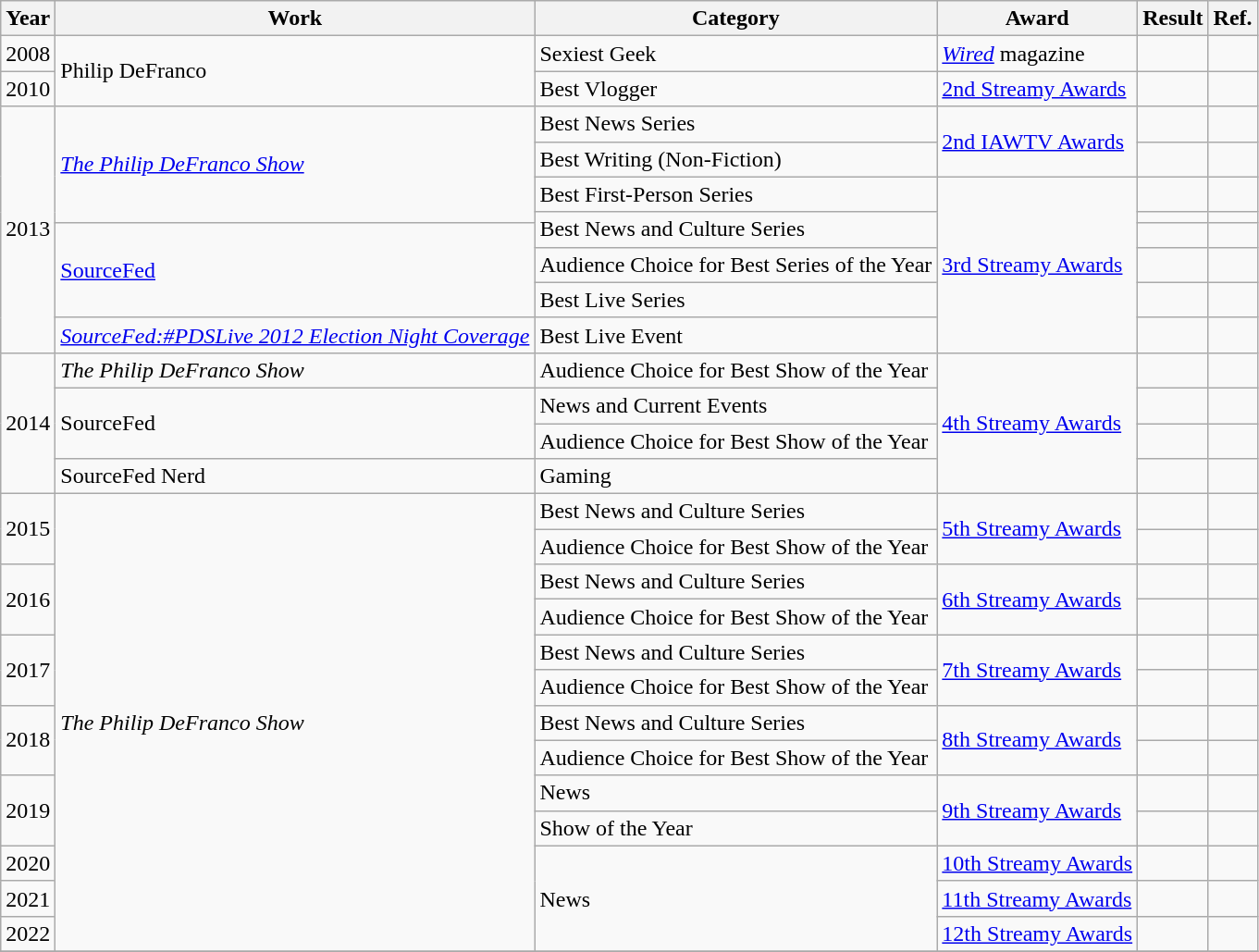<table class="wikitable">
<tr>
<th>Year</th>
<th>Work</th>
<th>Category</th>
<th>Award</th>
<th>Result</th>
<th>Ref.</th>
</tr>
<tr>
<td>2008</td>
<td rowspan="2">Philip DeFranco</td>
<td>Sexiest Geek</td>
<td><em><a href='#'>Wired</a></em> magazine</td>
<td></td>
<td></td>
</tr>
<tr>
<td>2010</td>
<td>Best Vlogger</td>
<td rowspan="1"><a href='#'>2nd Streamy Awards</a></td>
<td></td>
<td></td>
</tr>
<tr>
<td rowspan="8">2013</td>
<td rowspan="4"><em><a href='#'>The Philip DeFranco Show</a></em></td>
<td>Best News Series</td>
<td rowspan="2"><a href='#'>2nd IAWTV Awards</a></td>
<td></td>
<td></td>
</tr>
<tr>
<td>Best Writing (Non-Fiction)</td>
<td></td>
<td></td>
</tr>
<tr>
<td>Best First-Person Series</td>
<td rowspan="6"><a href='#'>3rd Streamy Awards</a></td>
<td></td>
<td></td>
</tr>
<tr>
<td rowspan="2">Best News and Culture Series</td>
<td></td>
<td></td>
</tr>
<tr>
<td rowspan="3"><a href='#'>SourceFed</a></td>
<td></td>
<td></td>
</tr>
<tr>
<td>Audience Choice for Best Series of the Year</td>
<td></td>
<td></td>
</tr>
<tr>
<td>Best Live Series</td>
<td></td>
<td></td>
</tr>
<tr>
<td><a href='#'><em>SourceFed:#PDSLive 2012 Election Night Coverage</em></a></td>
<td>Best Live Event</td>
<td></td>
<td></td>
</tr>
<tr>
<td rowspan="4">2014</td>
<td><em>The Philip DeFranco Show</em></td>
<td>Audience Choice for Best Show of the Year</td>
<td rowspan="4"><a href='#'>4th Streamy Awards</a></td>
<td></td>
<td></td>
</tr>
<tr>
<td rowspan="2">SourceFed</td>
<td>News and Current Events</td>
<td></td>
<td></td>
</tr>
<tr>
<td>Audience Choice for Best Show of the Year</td>
<td></td>
<td></td>
</tr>
<tr>
<td>SourceFed Nerd</td>
<td>Gaming</td>
<td></td>
<td></td>
</tr>
<tr>
<td rowspan="2">2015</td>
<td rowspan="13"><em>The Philip DeFranco Show</em></td>
<td>Best News and Culture Series</td>
<td rowspan="2"><a href='#'>5th Streamy Awards</a></td>
<td></td>
<td></td>
</tr>
<tr>
<td>Audience Choice for Best Show of the Year</td>
<td></td>
<td></td>
</tr>
<tr>
<td rowspan="2">2016</td>
<td>Best News and Culture Series</td>
<td rowspan="2"><a href='#'>6th Streamy Awards</a></td>
<td></td>
<td></td>
</tr>
<tr>
<td>Audience Choice for Best Show of the Year</td>
<td></td>
<td></td>
</tr>
<tr>
<td rowspan="2">2017</td>
<td>Best News and Culture Series</td>
<td rowspan="2"><a href='#'>7th Streamy Awards</a></td>
<td></td>
<td></td>
</tr>
<tr>
<td>Audience Choice for Best Show of the Year</td>
<td></td>
<td></td>
</tr>
<tr>
<td rowspan="2">2018</td>
<td>Best News and Culture Series</td>
<td rowspan="2"><a href='#'>8th Streamy Awards</a></td>
<td></td>
<td></td>
</tr>
<tr>
<td>Audience Choice for Best Show of the Year</td>
<td></td>
<td></td>
</tr>
<tr>
<td rowspan="2">2019</td>
<td>News</td>
<td rowspan="2"><a href='#'>9th Streamy Awards</a></td>
<td></td>
<td></td>
</tr>
<tr>
<td>Show of the Year</td>
<td></td>
<td></td>
</tr>
<tr>
<td>2020</td>
<td rowspan="3">News</td>
<td><a href='#'>10th Streamy Awards</a></td>
<td></td>
<td></td>
</tr>
<tr>
<td>2021</td>
<td><a href='#'>11th Streamy Awards</a></td>
<td></td>
<td></td>
</tr>
<tr>
<td>2022</td>
<td><a href='#'>12th Streamy Awards</a></td>
<td></td>
<td></td>
</tr>
<tr>
</tr>
</table>
